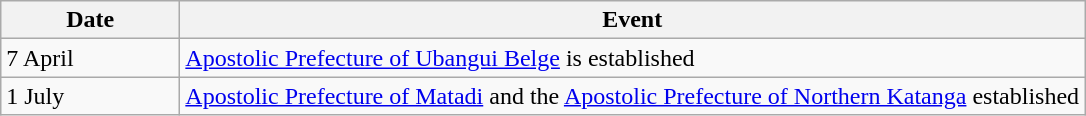<table class=wikitable>
<tr>
<th style="width:7em">Date</th>
<th>Event</th>
</tr>
<tr>
<td>7 April</td>
<td><a href='#'>Apostolic Prefecture of Ubangui Belge</a> is established</td>
</tr>
<tr>
<td>1 July</td>
<td><a href='#'>Apostolic Prefecture of Matadi</a> and the <a href='#'>Apostolic Prefecture of Northern Katanga</a> established</td>
</tr>
</table>
